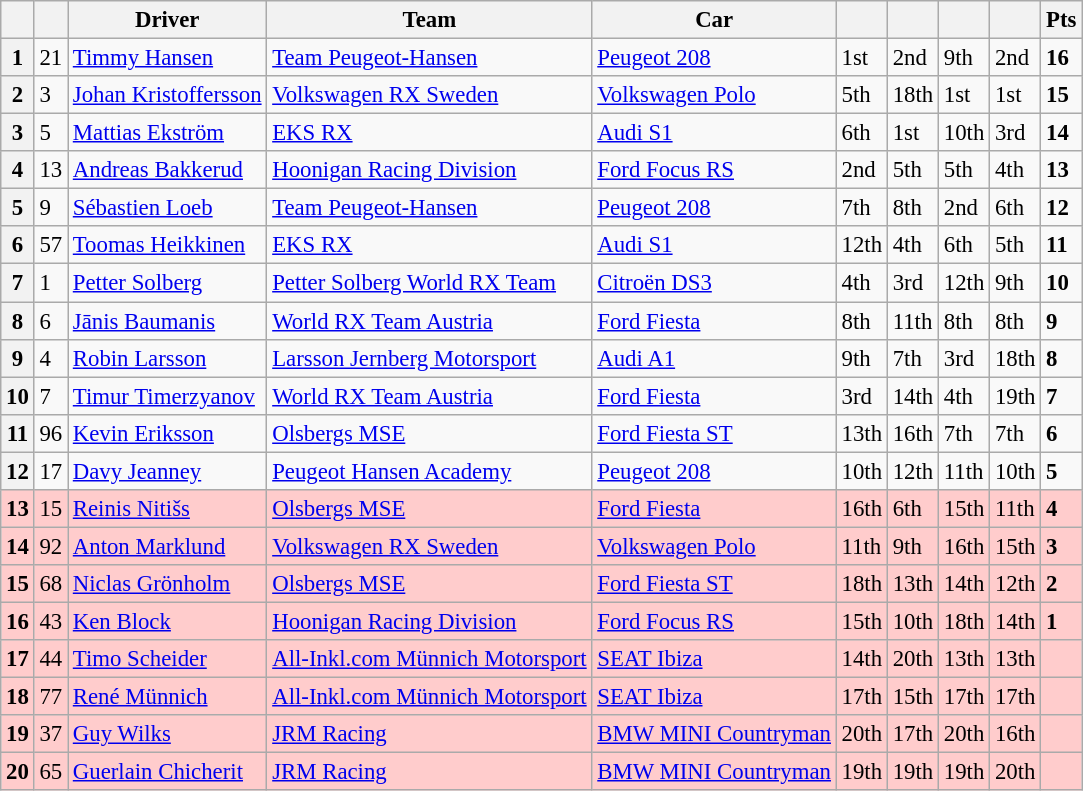<table class=wikitable style="font-size:95%">
<tr>
<th></th>
<th></th>
<th>Driver</th>
<th>Team</th>
<th>Car</th>
<th></th>
<th></th>
<th></th>
<th></th>
<th>Pts</th>
</tr>
<tr>
<th>1</th>
<td>21</td>
<td> <a href='#'>Timmy Hansen</a></td>
<td><a href='#'>Team Peugeot-Hansen</a></td>
<td><a href='#'>Peugeot 208</a></td>
<td>1st</td>
<td>2nd</td>
<td>9th</td>
<td>2nd</td>
<td><strong>16</strong></td>
</tr>
<tr>
<th>2</th>
<td>3</td>
<td> <a href='#'>Johan Kristoffersson</a></td>
<td><a href='#'>Volkswagen RX Sweden</a></td>
<td><a href='#'>Volkswagen Polo</a></td>
<td>5th</td>
<td>18th</td>
<td>1st</td>
<td>1st</td>
<td><strong>15</strong></td>
</tr>
<tr>
<th>3</th>
<td>5</td>
<td> <a href='#'>Mattias Ekström</a></td>
<td><a href='#'>EKS RX</a></td>
<td><a href='#'>Audi S1</a></td>
<td>6th</td>
<td>1st</td>
<td>10th</td>
<td>3rd</td>
<td><strong>14</strong></td>
</tr>
<tr>
<th>4</th>
<td>13</td>
<td> <a href='#'>Andreas Bakkerud</a></td>
<td><a href='#'>Hoonigan Racing Division</a></td>
<td><a href='#'>Ford Focus RS</a></td>
<td>2nd</td>
<td>5th</td>
<td>5th</td>
<td>4th</td>
<td><strong>13</strong></td>
</tr>
<tr>
<th>5</th>
<td>9</td>
<td> <a href='#'>Sébastien Loeb</a></td>
<td><a href='#'>Team Peugeot-Hansen</a></td>
<td><a href='#'>Peugeot 208</a></td>
<td>7th</td>
<td>8th</td>
<td>2nd</td>
<td>6th</td>
<td><strong>12</strong></td>
</tr>
<tr>
<th>6</th>
<td>57</td>
<td> <a href='#'>Toomas Heikkinen</a></td>
<td><a href='#'>EKS RX</a></td>
<td><a href='#'>Audi S1</a></td>
<td>12th</td>
<td>4th</td>
<td>6th</td>
<td>5th</td>
<td><strong>11</strong></td>
</tr>
<tr>
<th>7</th>
<td>1</td>
<td> <a href='#'>Petter Solberg</a></td>
<td><a href='#'>Petter Solberg World RX Team</a></td>
<td><a href='#'>Citroën DS3</a></td>
<td>4th</td>
<td>3rd</td>
<td>12th</td>
<td>9th</td>
<td><strong>10</strong></td>
</tr>
<tr>
<th>8</th>
<td>6</td>
<td> <a href='#'>Jānis Baumanis</a></td>
<td><a href='#'>World RX Team Austria</a></td>
<td><a href='#'>Ford Fiesta</a></td>
<td>8th</td>
<td>11th</td>
<td>8th</td>
<td>8th</td>
<td><strong>9</strong></td>
</tr>
<tr>
<th>9</th>
<td>4</td>
<td> <a href='#'>Robin Larsson</a></td>
<td><a href='#'>Larsson Jernberg Motorsport</a></td>
<td><a href='#'>Audi A1</a></td>
<td>9th</td>
<td>7th</td>
<td>3rd</td>
<td>18th</td>
<td><strong>8</strong></td>
</tr>
<tr>
<th>10</th>
<td>7</td>
<td> <a href='#'>Timur Timerzyanov</a></td>
<td><a href='#'>World RX Team Austria</a></td>
<td><a href='#'>Ford Fiesta</a></td>
<td>3rd</td>
<td>14th</td>
<td>4th</td>
<td>19th</td>
<td><strong>7</strong></td>
</tr>
<tr>
<th>11</th>
<td>96</td>
<td> <a href='#'>Kevin Eriksson</a></td>
<td><a href='#'>Olsbergs MSE</a></td>
<td><a href='#'>Ford Fiesta ST</a></td>
<td>13th</td>
<td>16th</td>
<td>7th</td>
<td>7th</td>
<td><strong>6</strong></td>
</tr>
<tr>
<th>12</th>
<td>17</td>
<td> <a href='#'>Davy Jeanney</a></td>
<td><a href='#'>Peugeot Hansen Academy</a></td>
<td><a href='#'>Peugeot 208</a></td>
<td>10th</td>
<td>12th</td>
<td>11th</td>
<td>10th</td>
<td><strong>5</strong></td>
</tr>
<tr>
<th style="background:#ffcccc;">13</th>
<td style="background:#ffcccc;">15</td>
<td style="background:#ffcccc;"> <a href='#'>Reinis Nitišs</a></td>
<td style="background:#ffcccc;"><a href='#'>Olsbergs MSE</a></td>
<td style="background:#ffcccc;"><a href='#'>Ford Fiesta</a></td>
<td style="background:#ffcccc;">16th</td>
<td style="background:#ffcccc;">6th</td>
<td style="background:#ffcccc;">15th</td>
<td style="background:#ffcccc;">11th</td>
<td style="background:#ffcccc;"><strong>4</strong></td>
</tr>
<tr>
<th style="background:#ffcccc;">14</th>
<td style="background:#ffcccc;">92</td>
<td style="background:#ffcccc;"> <a href='#'>Anton Marklund</a></td>
<td style="background:#ffcccc;"><a href='#'>Volkswagen RX Sweden</a></td>
<td style="background:#ffcccc;"><a href='#'>Volkswagen Polo</a></td>
<td style="background:#ffcccc;">11th</td>
<td style="background:#ffcccc;">9th</td>
<td style="background:#ffcccc;">16th</td>
<td style="background:#ffcccc;">15th</td>
<td style="background:#ffcccc;"><strong>3</strong></td>
</tr>
<tr>
<th style="background:#ffcccc;">15</th>
<td style="background:#ffcccc;">68</td>
<td style="background:#ffcccc;"> <a href='#'>Niclas Grönholm</a></td>
<td style="background:#ffcccc;"><a href='#'>Olsbergs MSE</a></td>
<td style="background:#ffcccc;"><a href='#'>Ford Fiesta ST</a></td>
<td style="background:#ffcccc;">18th</td>
<td style="background:#ffcccc;">13th</td>
<td style="background:#ffcccc;">14th</td>
<td style="background:#ffcccc;">12th</td>
<td style="background:#ffcccc;"><strong>2</strong></td>
</tr>
<tr>
<th style="background:#ffcccc;">16</th>
<td style="background:#ffcccc;">43</td>
<td style="background:#ffcccc;"> <a href='#'>Ken Block</a></td>
<td style="background:#ffcccc;"><a href='#'>Hoonigan Racing Division</a></td>
<td style="background:#ffcccc;"><a href='#'>Ford Focus RS</a></td>
<td style="background:#ffcccc;">15th</td>
<td style="background:#ffcccc;">10th</td>
<td style="background:#ffcccc;">18th</td>
<td style="background:#ffcccc;">14th</td>
<td style="background:#ffcccc;"><strong>1</strong></td>
</tr>
<tr>
<th style="background:#ffcccc;">17</th>
<td style="background:#ffcccc;">44</td>
<td style="background:#ffcccc;"> <a href='#'>Timo Scheider</a></td>
<td style="background:#ffcccc;"><a href='#'>All-Inkl.com Münnich Motorsport</a></td>
<td style="background:#ffcccc;"><a href='#'>SEAT Ibiza</a></td>
<td style="background:#ffcccc;">14th</td>
<td style="background:#ffcccc;">20th</td>
<td style="background:#ffcccc;">13th</td>
<td style="background:#ffcccc;">13th</td>
<td style="background:#ffcccc;"></td>
</tr>
<tr>
<th style="background:#ffcccc;">18</th>
<td style="background:#ffcccc;">77</td>
<td style="background:#ffcccc;"> <a href='#'>René Münnich</a></td>
<td style="background:#ffcccc;"><a href='#'>All-Inkl.com Münnich Motorsport</a></td>
<td style="background:#ffcccc;"><a href='#'>SEAT Ibiza</a></td>
<td style="background:#ffcccc;">17th</td>
<td style="background:#ffcccc;">15th</td>
<td style="background:#ffcccc;">17th</td>
<td style="background:#ffcccc;">17th</td>
<td style="background:#ffcccc;"></td>
</tr>
<tr>
<th style="background:#ffcccc;">19</th>
<td style="background:#ffcccc;">37</td>
<td style="background:#ffcccc;"> <a href='#'>Guy Wilks</a></td>
<td style="background:#ffcccc;"><a href='#'>JRM Racing</a></td>
<td style="background:#ffcccc;"><a href='#'>BMW MINI Countryman</a></td>
<td style="background:#ffcccc;">20th</td>
<td style="background:#ffcccc;">17th</td>
<td style="background:#ffcccc;">20th</td>
<td style="background:#ffcccc;">16th</td>
<td style="background:#ffcccc;"></td>
</tr>
<tr>
<th style="background:#ffcccc;">20</th>
<td style="background:#ffcccc;">65</td>
<td style="background:#ffcccc;"> <a href='#'>Guerlain Chicherit</a></td>
<td style="background:#ffcccc;"><a href='#'>JRM Racing</a></td>
<td style="background:#ffcccc;"><a href='#'>BMW MINI Countryman</a></td>
<td style="background:#ffcccc;">19th</td>
<td style="background:#ffcccc;">19th</td>
<td style="background:#ffcccc;">19th</td>
<td style="background:#ffcccc;">20th</td>
<td style="background:#ffcccc;"></td>
</tr>
</table>
